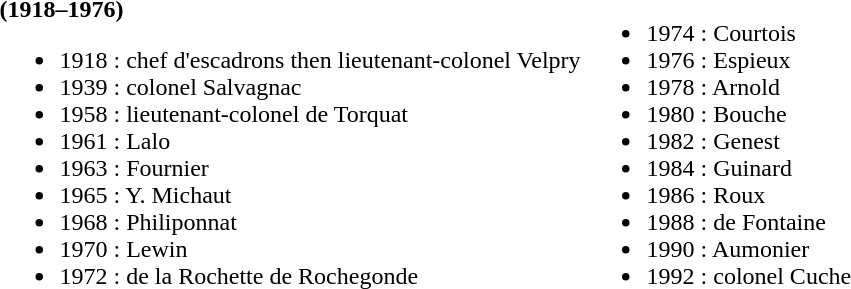<table>
<tr>
<td valign=top><br><strong>(1918–1976)</strong><ul><li>1918 : chef d'escadrons then lieutenant-colonel Velpry</li><li>1939 : colonel Salvagnac</li><li>1958 : lieutenant-colonel de Torquat</li><li>1961 : Lalo</li><li>1963 : Fournier</li><li>1965 : Y. Michaut</li><li>1968 : Philiponnat</li><li>1970 : Lewin</li><li>1972 : de la Rochette de Rochegonde</li></ul></td>
<td valign=top><br><ul><li>1974 : Courtois</li><li>1976 : Espieux</li><li>1978 : Arnold</li><li>1980 : Bouche</li><li>1982 : Genest</li><li>1984 : Guinard</li><li>1986 : Roux</li><li>1988 : de Fontaine</li><li>1990 : Aumonier</li><li>1992 : colonel Cuche</li></ul></td>
</tr>
</table>
